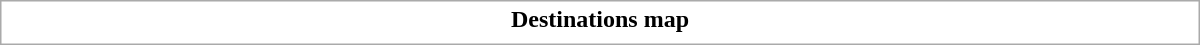<table class="collapsible collapsed" style="border:1px #aaa solid; width:50em; margin:0.2em auto">
<tr>
<th>Destinations map</th>
</tr>
<tr>
<td></td>
</tr>
</table>
